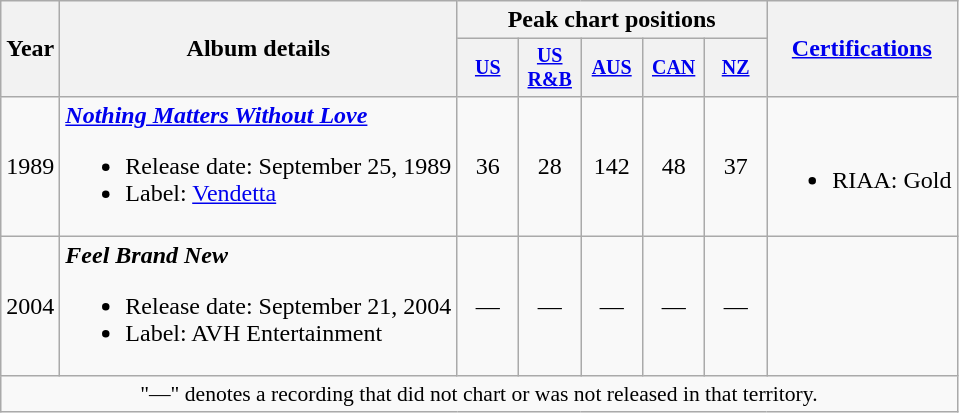<table class="wikitable" style="text-align:center;">
<tr>
<th rowspan="2">Year</th>
<th rowspan="2">Album details</th>
<th colspan="5">Peak chart positions</th>
<th rowspan="2"><a href='#'>Certifications</a></th>
</tr>
<tr style="font-size:smaller;">
<th width="35"><a href='#'>US</a><br></th>
<th width="35"><a href='#'>US<br>R&B</a><br></th>
<th width="35"><a href='#'>AUS</a><br></th>
<th width="35"><a href='#'>CAN</a><br></th>
<th width="35"><a href='#'>NZ</a><br></th>
</tr>
<tr>
<td rowspan="1">1989</td>
<td align="left"><strong><em><a href='#'>Nothing Matters Without Love</a></em></strong><br><ul><li>Release date: September 25, 1989</li><li>Label: <a href='#'>Vendetta</a></li></ul></td>
<td>36</td>
<td>28</td>
<td>142</td>
<td>48</td>
<td>37</td>
<td align="left"><br><ul><li>RIAA: Gold </li></ul></td>
</tr>
<tr>
<td rowspan="1">2004</td>
<td align="left"><strong><em>Feel Brand New</em></strong><br><ul><li>Release date: September 21, 2004</li><li>Label: AVH Entertainment</li></ul></td>
<td>—</td>
<td>—</td>
<td>—</td>
<td>—</td>
<td>—</td>
<td align="left"></td>
</tr>
<tr>
<td colspan="15" style="font-size:90%">"—" denotes a recording that did not chart or was not released in that territory.</td>
</tr>
</table>
